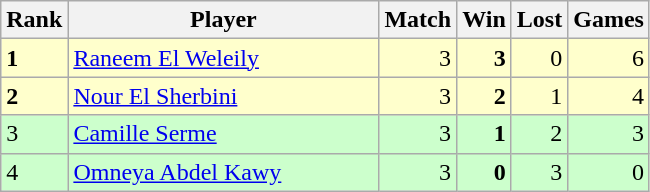<table class="wikitable">
<tr>
<th width=20>Rank</th>
<th width=200>Player</th>
<th width=20>Match</th>
<th width=20>Win</th>
<th width=20>Lost</th>
<th width=20>Games</th>
</tr>
<tr style="text-align:right; background:#ffc;">
<td align="left"><strong>1</strong></td>
<td style="text-align:left;"> <a href='#'>Raneem El Weleily</a></td>
<td>3</td>
<td><strong>3</strong></td>
<td>0</td>
<td>6</td>
</tr>
<tr style="text-align:right; background:#ffc;">
<td align="left"><strong>2</strong></td>
<td style="text-align:left;"> <a href='#'>Nour El Sherbini</a></td>
<td>3</td>
<td><strong>2</strong></td>
<td>1</td>
<td>4</td>
</tr>
<tr style="text-align:right; background:#cfc;">
<td align="left">3</td>
<td style="text-align:left;"> <a href='#'>Camille Serme</a></td>
<td>3</td>
<td><strong>1</strong></td>
<td>2</td>
<td>3</td>
</tr>
<tr style="text-align:right; background:#cfc;">
<td align="left">4</td>
<td style="text-align:left;"> <a href='#'>Omneya Abdel Kawy</a></td>
<td>3</td>
<td><strong>0</strong></td>
<td>3</td>
<td>0</td>
</tr>
</table>
